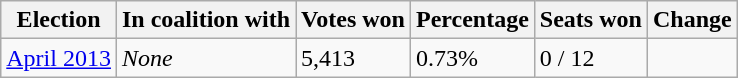<table class="wikitable">
<tr>
<th>Election</th>
<th>In coalition with</th>
<th>Votes won</th>
<th>Percentage</th>
<th>Seats won</th>
<th>Change</th>
</tr>
<tr>
<td><a href='#'>April 2013</a></td>
<td><em>None</em></td>
<td>5,413</td>
<td>0.73%</td>
<td>0 / 12</td>
<td></td>
</tr>
</table>
